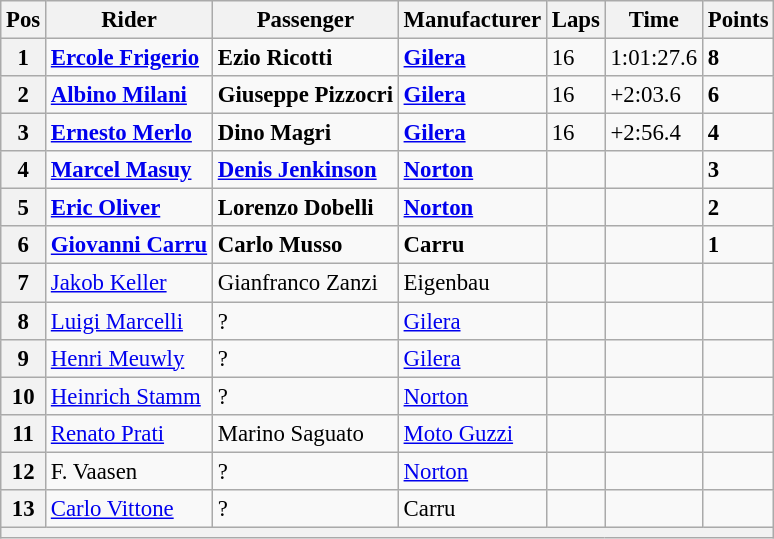<table class="wikitable" style="font-size: 95%;">
<tr>
<th>Pos</th>
<th>Rider</th>
<th>Passenger</th>
<th>Manufacturer</th>
<th>Laps</th>
<th>Time</th>
<th>Points</th>
</tr>
<tr>
<th>1</th>
<td> <strong><a href='#'>Ercole Frigerio</a></strong></td>
<td> <strong>Ezio Ricotti</strong></td>
<td><strong><a href='#'>Gilera</a></strong></td>
<td>16</td>
<td>1:01:27.6</td>
<td><strong>8</strong></td>
</tr>
<tr>
<th>2</th>
<td> <strong><a href='#'>Albino Milani</a></strong></td>
<td> <strong>Giuseppe Pizzocri</strong></td>
<td><strong><a href='#'>Gilera</a></strong></td>
<td>16</td>
<td>+2:03.6</td>
<td><strong>6</strong></td>
</tr>
<tr>
<th>3</th>
<td> <strong><a href='#'>Ernesto Merlo</a></strong></td>
<td> <strong>Dino Magri</strong></td>
<td><strong><a href='#'>Gilera</a></strong></td>
<td>16</td>
<td>+2:56.4</td>
<td><strong>4</strong></td>
</tr>
<tr>
<th>4</th>
<td> <strong><a href='#'>Marcel Masuy</a></strong></td>
<td> <strong><a href='#'>Denis Jenkinson</a></strong></td>
<td><strong><a href='#'>Norton</a></strong></td>
<td></td>
<td></td>
<td><strong>3</strong></td>
</tr>
<tr>
<th>5</th>
<td> <strong><a href='#'>Eric Oliver</a></strong></td>
<td> <strong>Lorenzo Dobelli</strong></td>
<td><strong><a href='#'>Norton</a></strong></td>
<td></td>
<td></td>
<td><strong>2</strong></td>
</tr>
<tr>
<th>6</th>
<td> <strong><a href='#'>Giovanni Carru</a></strong></td>
<td> <strong>Carlo Musso</strong></td>
<td><strong>Carru</strong></td>
<td></td>
<td></td>
<td><strong>1</strong></td>
</tr>
<tr>
<th>7</th>
<td> <a href='#'>Jakob Keller</a></td>
<td> Gianfranco Zanzi</td>
<td>Eigenbau</td>
<td></td>
<td></td>
<td></td>
</tr>
<tr>
<th>8</th>
<td> <a href='#'>Luigi Marcelli</a></td>
<td> ?</td>
<td><a href='#'>Gilera</a></td>
<td></td>
<td></td>
<td></td>
</tr>
<tr>
<th>9</th>
<td> <a href='#'>Henri Meuwly</a></td>
<td> ?</td>
<td><a href='#'>Gilera</a></td>
<td></td>
<td></td>
<td></td>
</tr>
<tr>
<th>10</th>
<td> <a href='#'>Heinrich Stamm</a></td>
<td> ?</td>
<td><a href='#'>Norton</a></td>
<td></td>
<td></td>
<td></td>
</tr>
<tr>
<th>11</th>
<td> <a href='#'>Renato Prati</a></td>
<td> Marino Saguato</td>
<td><a href='#'>Moto Guzzi</a></td>
<td></td>
<td></td>
<td></td>
</tr>
<tr>
<th>12</th>
<td> F. Vaasen</td>
<td> ?</td>
<td><a href='#'>Norton</a></td>
<td></td>
<td></td>
<td></td>
</tr>
<tr>
<th>13</th>
<td> <a href='#'>Carlo Vittone</a></td>
<td> ?</td>
<td>Carru</td>
<td></td>
<td></td>
<td></td>
</tr>
<tr>
<th colspan=7></th>
</tr>
</table>
